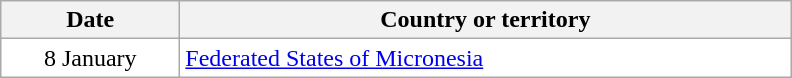<table class="wikitable sortable">
<tr>
<th style="width:7em;">Date</th>
<th style="width:25em;">Country or territory</th>
</tr>
<tr style="background:#fff;">
<td style="text-align:center;">8 January</td>
<td> <a href='#'>Federated States of Micronesia</a></td>
</tr>
</table>
